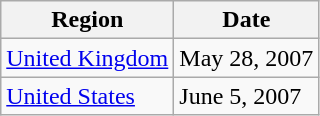<table class="wikitable">
<tr>
<th>Region</th>
<th>Date</th>
</tr>
<tr>
<td><a href='#'>United Kingdom</a></td>
<td>May 28, 2007</td>
</tr>
<tr>
<td><a href='#'>United States</a></td>
<td>June 5, 2007</td>
</tr>
</table>
